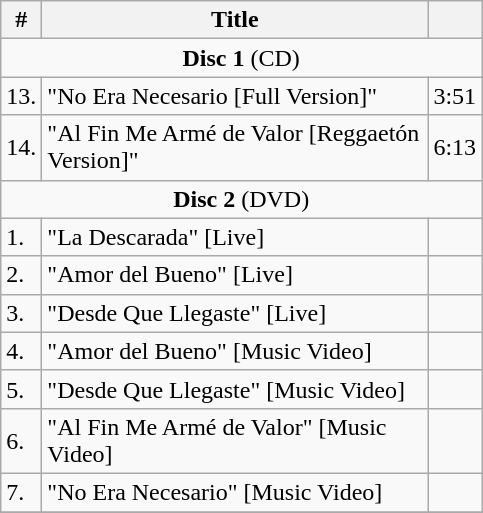<table class="wikitable">
<tr>
<th>#</th>
<th width="250">Title</th>
<th></th>
</tr>
<tr>
<td colspan="3" align="center"><strong>Disc 1</strong> (CD)</td>
</tr>
<tr>
<td>13.</td>
<td>"No Era Necesario [Full Version]"</td>
<td>3:51</td>
</tr>
<tr>
<td>14.</td>
<td>"Al Fin Me Armé de Valor [Reggaetón Version]"</td>
<td>6:13</td>
</tr>
<tr>
<td colspan="3" align="center"><strong>Disc 2</strong> (DVD)</td>
</tr>
<tr>
<td>1.</td>
<td>"La Descarada" [Live]</td>
<td></td>
</tr>
<tr>
<td>2.</td>
<td>"Amor del Bueno" [Live]</td>
<td></td>
</tr>
<tr>
<td>3.</td>
<td>"Desde Que Llegaste" [Live]</td>
<td></td>
</tr>
<tr>
<td>4.</td>
<td>"Amor del Bueno" [Music Video]</td>
<td></td>
</tr>
<tr>
<td>5.</td>
<td>"Desde Que Llegaste" [Music Video]</td>
<td></td>
</tr>
<tr>
<td>6.</td>
<td>"Al Fin Me Armé de Valor" [Music Video]</td>
<td></td>
</tr>
<tr>
<td>7.</td>
<td>"No Era Necesario" [Music Video]</td>
<td></td>
</tr>
<tr>
</tr>
</table>
